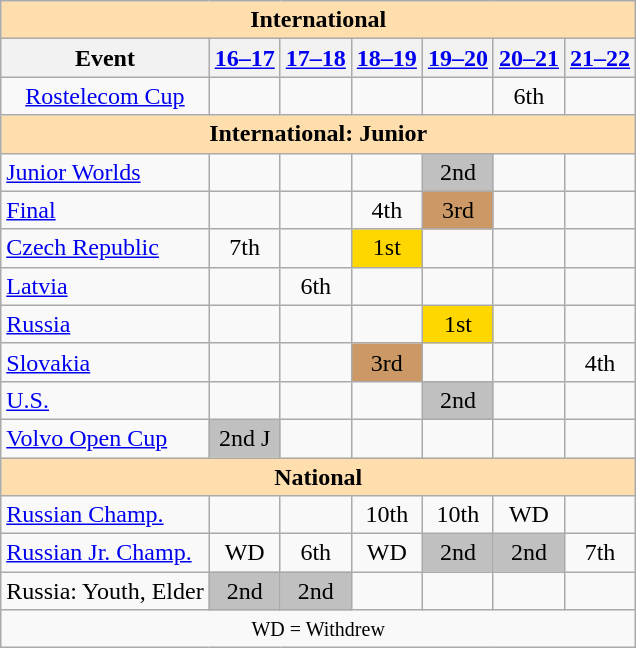<table class="wikitable" style="text-align:center">
<tr>
<th style="background-color: #ffdead; " colspan=7 align=center>International</th>
</tr>
<tr>
<th>Event</th>
<th><a href='#'>16–17</a></th>
<th><a href='#'>17–18</a></th>
<th><a href='#'>18–19</a></th>
<th><a href='#'>19–20</a></th>
<th><a href='#'>20–21</a></th>
<th><a href='#'>21–22</a></th>
</tr>
<tr>
<td align-left> <a href='#'>Rostelecom Cup</a></td>
<td></td>
<td></td>
<td></td>
<td></td>
<td>6th</td>
<td></td>
</tr>
<tr>
<th style="background-color: #ffdead; " colspan=7 align=center>International: Junior </th>
</tr>
<tr>
<td align=left><a href='#'>Junior Worlds</a></td>
<td></td>
<td></td>
<td></td>
<td bgcolor=silver>2nd</td>
<td></td>
<td></td>
</tr>
<tr>
<td align=left> <a href='#'>Final</a></td>
<td></td>
<td></td>
<td>4th</td>
<td bgcolor=cc9966>3rd</td>
<td></td>
<td></td>
</tr>
<tr>
<td align=left> <a href='#'>Czech Republic</a></td>
<td>7th</td>
<td></td>
<td bgcolor=gold>1st</td>
<td></td>
<td></td>
<td></td>
</tr>
<tr>
<td align=left> <a href='#'>Latvia</a></td>
<td></td>
<td>6th</td>
<td></td>
<td></td>
<td></td>
<td></td>
</tr>
<tr>
<td align=left> <a href='#'>Russia</a></td>
<td></td>
<td></td>
<td></td>
<td bgcolor=gold>1st</td>
<td></td>
<td></td>
</tr>
<tr>
<td align=left> <a href='#'>Slovakia</a></td>
<td></td>
<td></td>
<td bgcolor=cc9966>3rd</td>
<td></td>
<td></td>
<td>4th</td>
</tr>
<tr>
<td align=left> <a href='#'>U.S.</a></td>
<td></td>
<td></td>
<td></td>
<td bgcolor=silver>2nd</td>
<td></td>
<td></td>
</tr>
<tr>
<td align=left><a href='#'>Volvo Open Cup</a></td>
<td bgcolor=silver>2nd J</td>
<td></td>
<td></td>
<td></td>
<td></td>
<td></td>
</tr>
<tr>
<th style="background-color: #ffdead; " colspan=7 align=center>National</th>
</tr>
<tr>
<td align=left><a href='#'>Russian Champ.</a></td>
<td></td>
<td></td>
<td>10th</td>
<td>10th</td>
<td>WD</td>
<td></td>
</tr>
<tr>
<td align=left><a href='#'>Russian Jr. Champ.</a></td>
<td>WD</td>
<td>6th</td>
<td>WD</td>
<td bgcolor=silver>2nd</td>
<td bgcolor=silver>2nd</td>
<td>7th</td>
</tr>
<tr>
<td align=left>Russia: Youth, Elder</td>
<td bgcolor=silver>2nd</td>
<td bgcolor=silver>2nd</td>
<td></td>
<td></td>
<td></td>
<td></td>
</tr>
<tr>
<td colspan=7 align=center><small> WD = Withdrew </small></td>
</tr>
</table>
